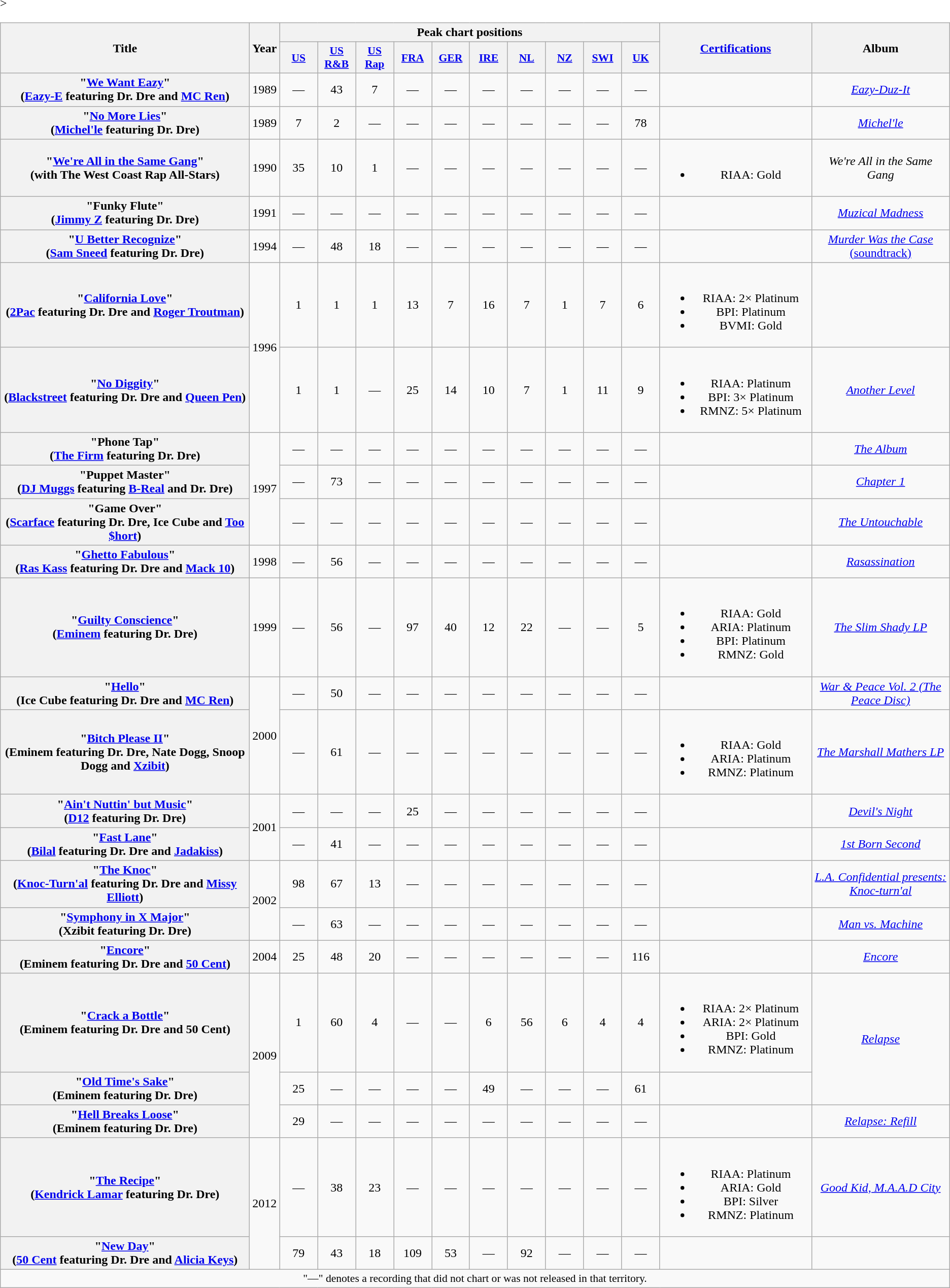<table class="wikitable plainrowheaders" style="text-align:center;">
<tr>
<th scope="col" rowspan="2" style="width:20em;">Title</th>
<th scope="col" rowspan="2">Year</th>
<th scope="col" colspan="10">Peak chart positions</th>
<th scope="col" rowspan="2" style="width:12em;"><a href='#'>Certifications</a></th>
<th scope="col" rowspan="2">Album</th>
</tr>
<tr>
<th style="width:3em;font-size:90%;"><a href='#'>US</a><br></th>
<th style="width:3em;font-size:90%;"><a href='#'>US<br>R&B</a><br></th>
<th style="width:3em;font-size:90%;"><a href='#'>US<br>Rap</a><br></th>
<th style="width:3em;font-size:90%;"><a href='#'>FRA</a><br></th>
<th style="width:3em;font-size:90%;"><a href='#'>GER</a><br></th>
<th style="width:3em;font-size:90%;"><a href='#'>IRE</a><br></th>
<th style="width:3em;font-size:90%;"><a href='#'>NL</a><br></th>
<th style="width:3em;font-size:90%;"><a href='#'>NZ</a><br></th>
<th style="width:3em;font-size:90%;"><a href='#'>SWI</a><br></th>
<th style="width:3em;font-size:90%;"><a href='#'>UK</a><br></th>
</tr>
<tr >>
<th scope="row">"<a href='#'>We Want Eazy</a>"<br><span>(<a href='#'>Eazy-E</a> featuring Dr. Dre and <a href='#'>MC Ren</a>)</span></th>
<td rowspan="1">1989</td>
<td>—</td>
<td>43</td>
<td>7</td>
<td>—</td>
<td>—</td>
<td>—</td>
<td>—</td>
<td>—</td>
<td>—</td>
<td>—</td>
<td></td>
<td rowspan="1"><em><a href='#'>Eazy-Duz-It</a></em></td>
</tr>
<tr>
<th scope="row">"<a href='#'>No More Lies</a>"<br><span>(<a href='#'>Michel'le</a> featuring Dr. Dre)</span></th>
<td>1989</td>
<td>7</td>
<td>2</td>
<td>—</td>
<td>—</td>
<td>—</td>
<td>—</td>
<td>—</td>
<td>—</td>
<td>—</td>
<td>78</td>
<td></td>
<td><a href='#'><em>Michel'le</em></a></td>
</tr>
<tr>
<th scope="row">"<a href='#'>We're All in the Same Gang</a>"<br><span>(with The West Coast Rap All-Stars)</span></th>
<td>1990</td>
<td>35</td>
<td>10</td>
<td>1</td>
<td>—</td>
<td>—</td>
<td>—</td>
<td>—</td>
<td>—</td>
<td>—</td>
<td>—</td>
<td><br><ul><li>RIAA: Gold</li></ul></td>
<td><em>We're All in the Same Gang</em></td>
</tr>
<tr>
<th scope="row">"Funky Flute"<br><span>(<a href='#'>Jimmy Z</a> featuring Dr. Dre)</span></th>
<td>1991</td>
<td>—</td>
<td>—</td>
<td>—</td>
<td>—</td>
<td>—</td>
<td>—</td>
<td>—</td>
<td>—</td>
<td>—</td>
<td>—</td>
<td></td>
<td><em><a href='#'>Muzical Madness</a></em></td>
</tr>
<tr>
<th scope="row">"<a href='#'>U Better Recognize</a>"<br><span>(<a href='#'>Sam Sneed</a> featuring Dr. Dre)</span></th>
<td>1994</td>
<td>—</td>
<td>48</td>
<td>18</td>
<td>—</td>
<td>—</td>
<td>—</td>
<td>—</td>
<td>—</td>
<td>—</td>
<td>—</td>
<td></td>
<td><a href='#'><em>Murder Was the Case</em> (soundtrack)</a></td>
</tr>
<tr>
<th scope="row">"<a href='#'>California Love</a>"<br><span>(<a href='#'>2Pac</a> featuring Dr. Dre and <a href='#'>Roger Troutman</a>)</span></th>
<td rowspan="2">1996</td>
<td>1</td>
<td>1</td>
<td>1</td>
<td>13</td>
<td>7</td>
<td>16</td>
<td>7</td>
<td>1</td>
<td>7</td>
<td>6</td>
<td><br><ul><li>RIAA: 2× Platinum</li><li>BPI: Platinum</li><li>BVMI: Gold</li></ul></td>
<td></td>
</tr>
<tr>
<th scope="row">"<a href='#'>No Diggity</a>"<br><span>(<a href='#'>Blackstreet</a> featuring Dr. Dre and <a href='#'>Queen Pen</a>)</span></th>
<td>1</td>
<td>1</td>
<td>—</td>
<td>25</td>
<td>14</td>
<td>10</td>
<td>7</td>
<td>1</td>
<td>11</td>
<td>9</td>
<td><br><ul><li>RIAA: Platinum</li><li>BPI: 3× Platinum</li><li>RMNZ: 5× Platinum</li></ul></td>
<td><em><a href='#'>Another Level</a></em></td>
</tr>
<tr>
<th scope="row">"Phone Tap"<br><span>(<a href='#'>The Firm</a> featuring Dr. Dre)</span></th>
<td rowspan="3">1997</td>
<td>—</td>
<td>—</td>
<td>—</td>
<td>—</td>
<td>—</td>
<td>—</td>
<td>—</td>
<td>—</td>
<td>—</td>
<td>—</td>
<td></td>
<td><em><a href='#'>The Album</a></em></td>
</tr>
<tr>
<th scope="row">"Puppet Master"<br><span>(<a href='#'>DJ Muggs</a> featuring <a href='#'>B-Real</a> and Dr. Dre)</span></th>
<td>—</td>
<td>73</td>
<td>—</td>
<td>—</td>
<td>—</td>
<td>—</td>
<td>—</td>
<td>—</td>
<td>—</td>
<td>—</td>
<td></td>
<td><em><a href='#'>Chapter 1</a></em></td>
</tr>
<tr>
<th scope="row">"Game Over"<br><span>(<a href='#'>Scarface</a> featuring Dr. Dre, Ice Cube and <a href='#'>Too $hort</a>)</span></th>
<td>—</td>
<td>—</td>
<td>—</td>
<td>—</td>
<td>—</td>
<td>—</td>
<td>—</td>
<td>—</td>
<td>—</td>
<td>—</td>
<td></td>
<td><em><a href='#'>The Untouchable</a></em></td>
</tr>
<tr>
<th scope="row">"<a href='#'>Ghetto Fabulous</a>"<br><span>(<a href='#'>Ras Kass</a> featuring Dr. Dre and <a href='#'>Mack 10</a>)</span></th>
<td>1998</td>
<td>—</td>
<td>56</td>
<td>—</td>
<td>—</td>
<td>—</td>
<td>—</td>
<td>—</td>
<td>—</td>
<td>—</td>
<td>—</td>
<td></td>
<td><em><a href='#'>Rasassination</a></em></td>
</tr>
<tr>
<th scope="row">"<a href='#'>Guilty Conscience</a>"<br><span>(<a href='#'>Eminem</a> featuring Dr. Dre)</span></th>
<td>1999</td>
<td>—</td>
<td>56</td>
<td>—</td>
<td>97</td>
<td>40</td>
<td>12</td>
<td>22</td>
<td>—</td>
<td>—</td>
<td>5</td>
<td><br><ul><li>RIAA: Gold</li><li>ARIA: Platinum</li><li>BPI: Platinum</li><li>RMNZ: Gold</li></ul></td>
<td><em><a href='#'>The Slim Shady LP</a></em></td>
</tr>
<tr>
<th scope="row">"<a href='#'>Hello</a>"<br><span>(Ice Cube featuring Dr. Dre and <a href='#'>MC Ren</a>)</span></th>
<td rowspan="2">2000</td>
<td>—</td>
<td>50</td>
<td>—</td>
<td>—</td>
<td>—</td>
<td>—</td>
<td>—</td>
<td>—</td>
<td>—</td>
<td>—</td>
<td></td>
<td><em><a href='#'>War & Peace Vol. 2 (The Peace Disc)</a></em></td>
</tr>
<tr>
<th scope="row">"<a href='#'>Bitch Please II</a>"<br><span>(Eminem featuring Dr. Dre, Nate Dogg, Snoop Dogg and <a href='#'>Xzibit</a>)</span></th>
<td>—</td>
<td>61</td>
<td>—</td>
<td>—</td>
<td>—</td>
<td>—</td>
<td>—</td>
<td>—</td>
<td>—</td>
<td>—</td>
<td><br><ul><li>RIAA: Gold</li><li>ARIA: Platinum</li><li>RMNZ: Platinum</li></ul></td>
<td><em><a href='#'>The Marshall Mathers LP</a></em></td>
</tr>
<tr>
<th scope="row">"<a href='#'>Ain't Nuttin' but Music</a>"<br><span>(<a href='#'>D12</a> featuring Dr. Dre)</span></th>
<td rowspan="2">2001</td>
<td>—</td>
<td>—</td>
<td>—</td>
<td>25</td>
<td>—</td>
<td>—</td>
<td>—</td>
<td>—</td>
<td>—</td>
<td>—</td>
<td></td>
<td><em><a href='#'>Devil's Night</a></em></td>
</tr>
<tr>
<th scope="row">"<a href='#'>Fast Lane</a>"<br><span>(<a href='#'>Bilal</a> featuring Dr. Dre and <a href='#'>Jadakiss</a>)</span></th>
<td>—</td>
<td>41</td>
<td>—</td>
<td>—</td>
<td>—</td>
<td>—</td>
<td>—</td>
<td>—</td>
<td>—</td>
<td>—</td>
<td></td>
<td><em><a href='#'>1st Born Second</a></em></td>
</tr>
<tr>
<th scope="row">"<a href='#'>The Knoc</a>"<br><span>(<a href='#'>Knoc-Turn'al</a> featuring Dr. Dre and <a href='#'>Missy Elliott</a>)</span></th>
<td rowspan="2">2002</td>
<td>98</td>
<td>67</td>
<td>13</td>
<td>—</td>
<td>—</td>
<td>—</td>
<td>—</td>
<td>—</td>
<td>—</td>
<td>—</td>
<td></td>
<td><em><a href='#'>L.A. Confidential presents: Knoc-turn'al</a></em></td>
</tr>
<tr>
<th scope="row">"<a href='#'>Symphony in X Major</a>"<br><span>(Xzibit featuring Dr. Dre)</span></th>
<td>—</td>
<td>63</td>
<td>—</td>
<td>—</td>
<td>—</td>
<td>—</td>
<td>—</td>
<td>—</td>
<td>—</td>
<td>—</td>
<td></td>
<td><em><a href='#'>Man vs. Machine</a></em></td>
</tr>
<tr>
<th scope="row">"<a href='#'>Encore</a>"<br><span>(Eminem featuring Dr. Dre and <a href='#'>50 Cent</a>)</span></th>
<td>2004</td>
<td>25</td>
<td>48</td>
<td>20</td>
<td>—</td>
<td>—</td>
<td>—</td>
<td>—</td>
<td>—</td>
<td>—</td>
<td>116</td>
<td></td>
<td><em><a href='#'>Encore</a></em></td>
</tr>
<tr>
<th scope="row">"<a href='#'>Crack a Bottle</a>"<br><span>(Eminem featuring Dr. Dre and 50 Cent)</span></th>
<td rowspan="3">2009</td>
<td>1</td>
<td>60</td>
<td>4</td>
<td>—</td>
<td>—</td>
<td>6</td>
<td>56</td>
<td>6</td>
<td>4</td>
<td>4</td>
<td><br><ul><li>RIAA: 2× Platinum</li><li>ARIA: 2× Platinum</li><li>BPI: Gold</li><li>RMNZ: Platinum</li></ul></td>
<td rowspan="2"><em><a href='#'>Relapse</a></em></td>
</tr>
<tr>
<th scope="row">"<a href='#'>Old Time's Sake</a>"<br><span>(Eminem featuring Dr. Dre)</span></th>
<td>25</td>
<td>—</td>
<td>—</td>
<td>—</td>
<td>—</td>
<td>49</td>
<td>—</td>
<td>—</td>
<td>—</td>
<td>61</td>
<td></td>
</tr>
<tr>
<th scope="row">"<a href='#'>Hell Breaks Loose</a>"<br><span>(Eminem featuring Dr. Dre)</span></th>
<td>29</td>
<td>—</td>
<td>—</td>
<td>—</td>
<td>—</td>
<td>—</td>
<td>—</td>
<td>—</td>
<td>—</td>
<td>—</td>
<td></td>
<td><em><a href='#'>Relapse: Refill</a></em></td>
</tr>
<tr>
<th scope="row">"<a href='#'>The Recipe</a>"<br><span>(<a href='#'>Kendrick Lamar</a> featuring Dr. Dre)</span></th>
<td rowspan="2">2012</td>
<td>—</td>
<td>38</td>
<td>23</td>
<td>—</td>
<td>—</td>
<td>—</td>
<td>—</td>
<td>—</td>
<td>—</td>
<td>—</td>
<td><br><ul><li>RIAA: Platinum</li><li>ARIA: Gold</li><li>BPI: Silver</li><li>RMNZ: Platinum</li></ul></td>
<td><em><a href='#'>Good Kid, M.A.A.D City</a></em></td>
</tr>
<tr>
<th scope="row">"<a href='#'>New Day</a>"<br><span>(<a href='#'>50 Cent</a> featuring Dr. Dre and <a href='#'>Alicia Keys</a>)</span></th>
<td>79</td>
<td>43</td>
<td>18</td>
<td>109</td>
<td>53</td>
<td>—</td>
<td>92</td>
<td>—</td>
<td>—</td>
<td>—</td>
<td></td>
<td></td>
</tr>
<tr>
<td colspan="14" style="font-size:90%">"—" denotes a recording that did not chart or was not released in that territory.</td>
</tr>
</table>
